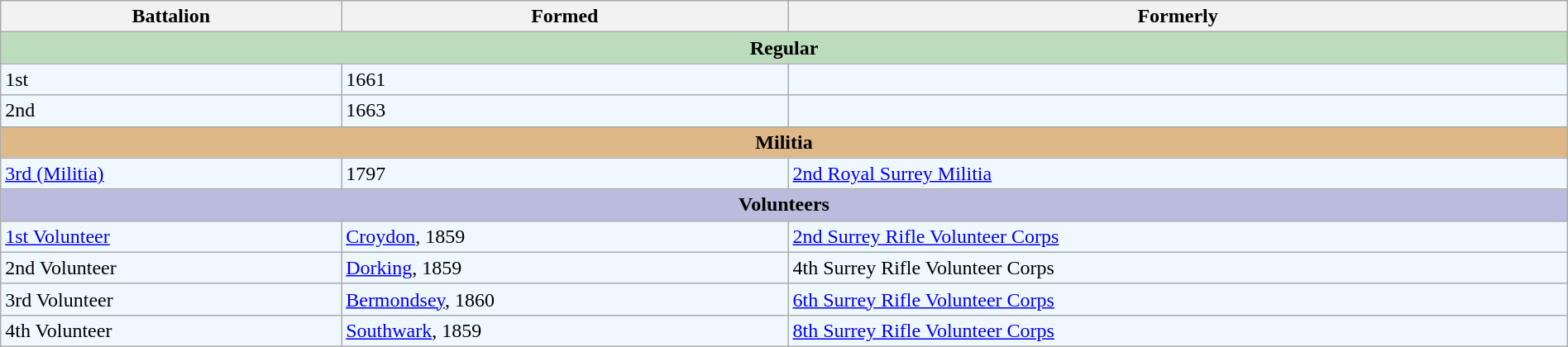<table class="wikitable" style="width:100%;">
<tr>
<th>Battalion</th>
<th>Formed</th>
<th>Formerly</th>
</tr>
<tr>
<th colspan="5" style="background:#bdb;">Regular</th>
</tr>
<tr style="background:#f0f8ff;">
<td>1st</td>
<td>1661</td>
<td></td>
</tr>
<tr style="background:#f0f8ff;">
<td>2nd</td>
<td>1663</td>
<td></td>
</tr>
<tr>
<th colspan="5" style="background:#deb887;">Militia</th>
</tr>
<tr style="background:#f0f8ff;">
<td><a href='#'>3rd (Militia)</a></td>
<td>1797</td>
<td><a href='#'>2nd Royal Surrey Militia</a></td>
</tr>
<tr>
<th colspan="5" style="background:#bbd;">Volunteers</th>
</tr>
<tr style="background:#f0f8ff;">
<td><a href='#'>1st Volunteer</a></td>
<td><a href='#'>Croydon</a>, 1859</td>
<td><a href='#'>2nd Surrey Rifle Volunteer Corps</a></td>
</tr>
<tr style="background:#f0f8ff;">
<td>2nd Volunteer</td>
<td><a href='#'>Dorking</a>, 1859</td>
<td>4th Surrey Rifle Volunteer Corps</td>
</tr>
<tr style="background:#f0f8ff;">
<td>3rd Volunteer</td>
<td><a href='#'>Bermondsey</a>, 1860</td>
<td><a href='#'>6th Surrey Rifle Volunteer Corps</a></td>
</tr>
<tr style="background:#f0f8ff;">
<td>4th Volunteer</td>
<td><a href='#'>Southwark</a>, 1859</td>
<td><a href='#'>8th Surrey Rifle Volunteer Corps</a></td>
</tr>
</table>
